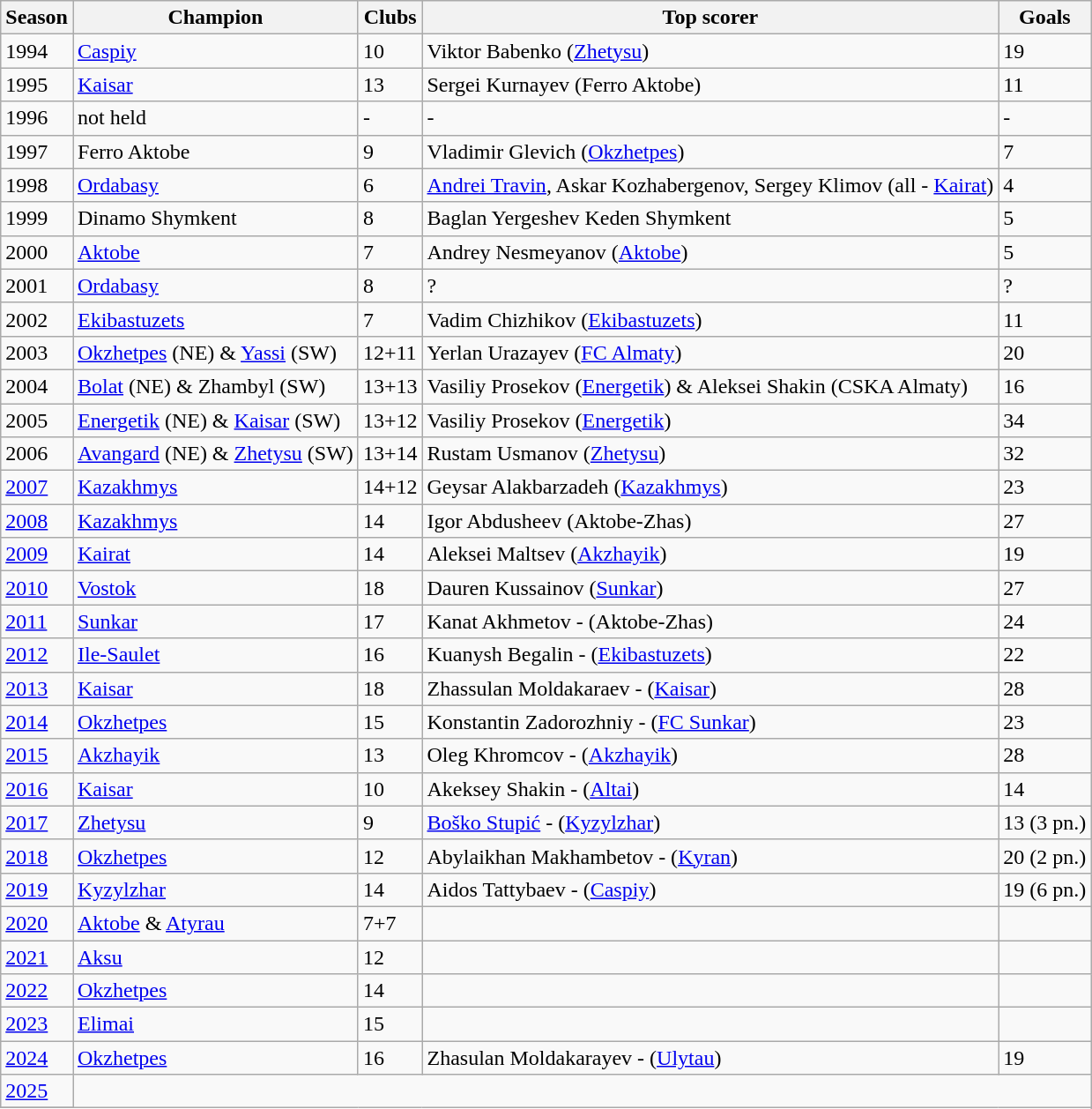<table class="wikitable">
<tr>
<th>Season</th>
<th>Champion</th>
<th>Clubs</th>
<th>Top scorer</th>
<th>Goals</th>
</tr>
<tr>
<td>1994</td>
<td><a href='#'>Caspiy</a></td>
<td>10</td>
<td> Viktor Babenko (<a href='#'>Zhetysu</a>)</td>
<td>19</td>
</tr>
<tr>
<td>1995</td>
<td><a href='#'>Kaisar</a></td>
<td>13</td>
<td> Sergei Kurnayev (Ferro Aktobe)</td>
<td>11</td>
</tr>
<tr>
<td>1996</td>
<td>not held</td>
<td>-</td>
<td>-</td>
<td>-</td>
</tr>
<tr>
<td>1997</td>
<td>Ferro Aktobe</td>
<td>9</td>
<td> Vladimir Glevich (<a href='#'>Okzhetpes</a>)</td>
<td>7</td>
</tr>
<tr>
<td>1998</td>
<td><a href='#'>Ordabasy</a></td>
<td>6</td>
<td> <a href='#'>Andrei Travin</a>, Askar Kozhabergenov, Sergey Klimov (all - <a href='#'>Kairat</a>)</td>
<td>4</td>
</tr>
<tr>
<td>1999</td>
<td>Dinamo Shymkent</td>
<td>8</td>
<td> Baglan Yergeshev Keden Shymkent</td>
<td>5</td>
</tr>
<tr>
<td>2000</td>
<td><a href='#'>Aktobe</a></td>
<td>7</td>
<td> Andrey Nesmeyanov (<a href='#'>Aktobe</a>)</td>
<td>5</td>
</tr>
<tr>
<td>2001</td>
<td><a href='#'>Ordabasy</a></td>
<td>8</td>
<td>?</td>
<td>?</td>
</tr>
<tr>
<td>2002</td>
<td><a href='#'>Ekibastuzets</a></td>
<td>7</td>
<td> Vadim Chizhikov (<a href='#'>Ekibastuzets</a>)</td>
<td>11</td>
</tr>
<tr>
<td>2003</td>
<td><a href='#'>Okzhetpes</a> (NE) & <a href='#'>Yassi</a> (SW)</td>
<td>12+11</td>
<td> Yerlan Urazayev (<a href='#'>FC Almaty</a>)</td>
<td>20</td>
</tr>
<tr>
<td>2004</td>
<td><a href='#'>Bolat</a> (NE) & Zhambyl (SW)</td>
<td>13+13</td>
<td> Vasiliy Prosekov (<a href='#'>Energetik</a>) & Aleksei Shakin (CSKA Almaty)</td>
<td>16</td>
</tr>
<tr>
<td>2005</td>
<td><a href='#'>Energetik</a> (NE) & <a href='#'>Kaisar</a> (SW)</td>
<td>13+12</td>
<td> Vasiliy Prosekov (<a href='#'>Energetik</a>)</td>
<td>34</td>
</tr>
<tr>
<td>2006</td>
<td><a href='#'>Avangard</a> (NE) & <a href='#'>Zhetysu</a> (SW)</td>
<td>13+14</td>
<td> Rustam Usmanov (<a href='#'>Zhetysu</a>)</td>
<td>32</td>
</tr>
<tr>
<td><a href='#'>2007</a></td>
<td><a href='#'>Kazakhmys</a></td>
<td>14+12</td>
<td> Geysar Alakbarzadeh (<a href='#'>Kazakhmys</a>)</td>
<td>23</td>
</tr>
<tr>
<td><a href='#'>2008</a></td>
<td><a href='#'>Kazakhmys</a></td>
<td>14</td>
<td> Igor Abdusheev (Aktobe-Zhas)</td>
<td>27</td>
</tr>
<tr>
<td><a href='#'>2009</a></td>
<td><a href='#'>Kairat</a></td>
<td>14</td>
<td> Aleksei Maltsev (<a href='#'>Akzhayik</a>)</td>
<td>19</td>
</tr>
<tr>
<td><a href='#'>2010</a></td>
<td><a href='#'>Vostok</a></td>
<td>18</td>
<td> Dauren Kussainov (<a href='#'>Sunkar</a>)</td>
<td>27</td>
</tr>
<tr>
<td><a href='#'>2011</a></td>
<td><a href='#'>Sunkar</a></td>
<td>17</td>
<td> Kanat Akhmetov - (Aktobe-Zhas)</td>
<td>24</td>
</tr>
<tr>
<td><a href='#'>2012</a></td>
<td><a href='#'>Ile-Saulet</a></td>
<td>16</td>
<td> Kuanysh Begalin - (<a href='#'>Ekibastuzets</a>)</td>
<td>22</td>
</tr>
<tr>
<td><a href='#'>2013</a></td>
<td><a href='#'>Kaisar</a></td>
<td>18</td>
<td> Zhassulan Moldakaraev - (<a href='#'>Kaisar</a>)</td>
<td>28</td>
</tr>
<tr>
<td><a href='#'>2014</a></td>
<td><a href='#'>Okzhetpes</a></td>
<td>15</td>
<td> Konstantin Zadorozhniy - (<a href='#'>FC Sunkar</a>)</td>
<td>23</td>
</tr>
<tr>
<td><a href='#'>2015</a></td>
<td><a href='#'>Akzhayik</a></td>
<td>13</td>
<td> Oleg Khromcov - (<a href='#'>Akzhayik</a>)</td>
<td>28</td>
</tr>
<tr>
<td><a href='#'>2016</a></td>
<td><a href='#'>Kaisar</a></td>
<td>10</td>
<td> Akeksey Shakin - (<a href='#'>Altai</a>)</td>
<td>14</td>
</tr>
<tr>
<td><a href='#'>2017</a></td>
<td><a href='#'>Zhetysu</a></td>
<td>9</td>
<td> <a href='#'>Boško Stupić</a> - (<a href='#'>Kyzylzhar</a>)</td>
<td>13 (3 pn.)</td>
</tr>
<tr>
<td><a href='#'>2018</a></td>
<td><a href='#'>Okzhetpes</a></td>
<td>12</td>
<td> Abylaikhan Makhambetov - (<a href='#'>Kyran</a>)</td>
<td>20 (2 pn.)</td>
</tr>
<tr>
<td><a href='#'>2019</a></td>
<td><a href='#'>Kyzylzhar</a></td>
<td>14</td>
<td> Aidos Tattybaev - (<a href='#'>Caspiy</a>)</td>
<td>19 (6 pn.)</td>
</tr>
<tr>
<td><a href='#'>2020</a></td>
<td><a href='#'>Aktobe</a> & <a href='#'>Atyrau</a></td>
<td>7+7</td>
<td></td>
<td></td>
</tr>
<tr>
<td><a href='#'>2021</a></td>
<td><a href='#'>Aksu</a></td>
<td>12</td>
<td></td>
<td></td>
</tr>
<tr>
<td><a href='#'>2022</a></td>
<td><a href='#'>Okzhetpes</a></td>
<td>14</td>
<td></td>
<td></td>
</tr>
<tr>
<td><a href='#'>2023</a></td>
<td><a href='#'>Elimai</a></td>
<td>15</td>
<td></td>
<td></td>
</tr>
<tr>
<td><a href='#'>2024</a></td>
<td><a href='#'>Okzhetpes</a></td>
<td>16</td>
<td> Zhasulan Moldakarayev - (<a href='#'>Ulytau</a>)</td>
<td>19</td>
</tr>
<tr>
<td><a href='#'>2025</a></td>
</tr>
<tr>
</tr>
</table>
